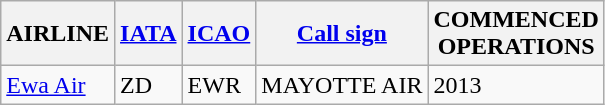<table class="wikitable sortable">
<tr valign="middle">
<th>AIRLINE</th>
<th><a href='#'>IATA</a></th>
<th><a href='#'>ICAO</a></th>
<th><a href='#'>Call sign</a></th>
<th>COMMENCED<br>OPERATIONS</th>
</tr>
<tr>
<td><a href='#'>Ewa Air</a></td>
<td>ZD</td>
<td>EWR</td>
<td>MAYOTTE AIR</td>
<td>2013</td>
</tr>
</table>
